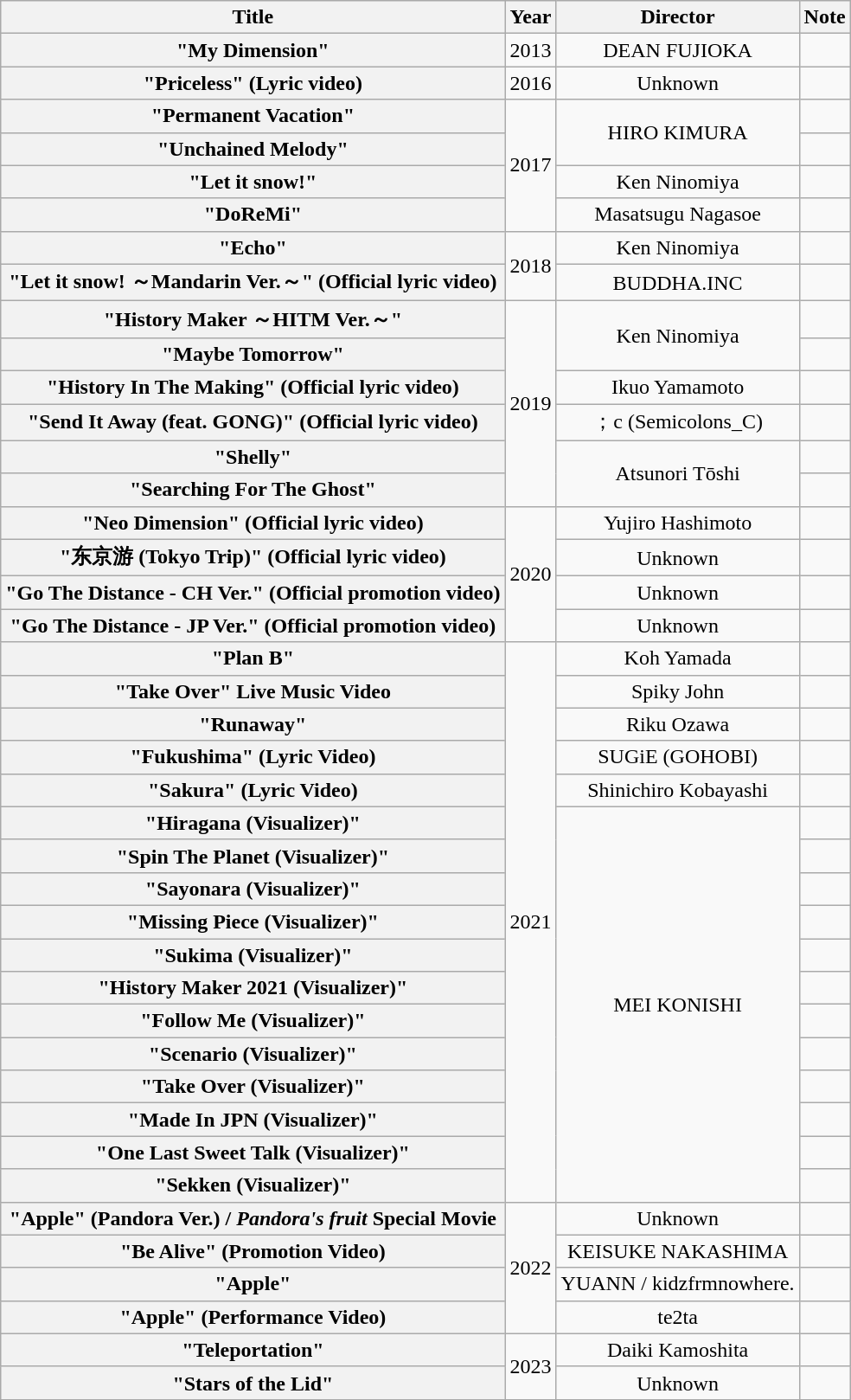<table class="wikitable plainrowheaders" style="text-align:center;" border="1">
<tr>
<th scope="col">Title</th>
<th scope="col">Year</th>
<th scope="col">Director</th>
<th scope="col">Note</th>
</tr>
<tr>
<th scope="row">"My Dimension"</th>
<td>2013</td>
<td>DEAN FUJIOKA</td>
<td></td>
</tr>
<tr>
<th scope="row">"Priceless" (Lyric video)</th>
<td>2016</td>
<td>Unknown</td>
<td></td>
</tr>
<tr>
<th scope="row">"Permanent Vacation"</th>
<td rowspan="4">2017</td>
<td rowspan="2">HIRO KIMURA</td>
<td></td>
</tr>
<tr>
<th scope="row">"Unchained Melody"</th>
<td></td>
</tr>
<tr>
<th scope="row">"Let it snow!"</th>
<td>Ken Ninomiya</td>
<td></td>
</tr>
<tr>
<th scope="row">"DoReMi"</th>
<td>Masatsugu Nagasoe</td>
<td></td>
</tr>
<tr>
<th scope="row">"Echo"</th>
<td rowspan="2">2018</td>
<td>Ken Ninomiya</td>
<td></td>
</tr>
<tr>
<th scope="row">"Let it snow! ～Mandarin Ver.～" (Official lyric video)</th>
<td>BUDDHA.INC</td>
<td></td>
</tr>
<tr>
<th scope="row">"History Maker ～HITM Ver.～"</th>
<td rowspan="6">2019</td>
<td rowspan="2">Ken Ninomiya</td>
<td></td>
</tr>
<tr>
<th scope="row">"Maybe Tomorrow"</th>
<td></td>
</tr>
<tr>
<th scope="row">"History In The Making" (Official lyric video)</th>
<td>Ikuo Yamamoto</td>
<td></td>
</tr>
<tr>
<th scope="row">"Send It Away (feat. GONG)" (Official lyric video)</th>
<td>；c (Semicolons_C)</td>
<td></td>
</tr>
<tr>
<th scope="row">"Shelly"</th>
<td rowspan="2">Atsunori Tōshi</td>
<td></td>
</tr>
<tr>
<th scope="row">"Searching For The Ghost"</th>
<td></td>
</tr>
<tr>
<th scope="row">"Neo Dimension" (Official lyric video)</th>
<td rowspan="4">2020</td>
<td>Yujiro Hashimoto</td>
<td></td>
</tr>
<tr>
<th scope="row">"东京游 (Tokyo Trip)" (Official lyric video)</th>
<td>Unknown</td>
<td></td>
</tr>
<tr>
<th scope="row">"Go The Distance - CH Ver." (Official promotion video)</th>
<td>Unknown</td>
<td></td>
</tr>
<tr>
<th scope="row">"Go The Distance - JP Ver." (Official promotion video)</th>
<td>Unknown</td>
<td></td>
</tr>
<tr>
<th scope="row">"Plan B"</th>
<td rowspan="17">2021</td>
<td>Koh Yamada</td>
<td></td>
</tr>
<tr>
<th scope="row">"Take Over" Live Music Video</th>
<td>Spiky John</td>
<td></td>
</tr>
<tr>
<th scope="row">"Runaway"</th>
<td>Riku Ozawa</td>
<td></td>
</tr>
<tr>
<th scope="row">"Fukushima" (Lyric Video)</th>
<td>SUGiE (GOHOBI)</td>
<td></td>
</tr>
<tr>
<th scope="row">"Sakura" (Lyric Video)</th>
<td>Shinichiro Kobayashi</td>
<td></td>
</tr>
<tr>
<th scope="row">"Hiragana (Visualizer)"</th>
<td rowspan="12">MEI KONISHI</td>
<td></td>
</tr>
<tr>
<th scope="row">"Spin The Planet (Visualizer)"</th>
<td></td>
</tr>
<tr>
<th scope="row">"Sayonara (Visualizer)"</th>
<td></td>
</tr>
<tr>
<th scope="row">"Missing Piece (Visualizer)"</th>
<td></td>
</tr>
<tr>
<th scope="row">"Sukima (Visualizer)"</th>
<td></td>
</tr>
<tr>
<th scope="row">"History Maker 2021 (Visualizer)"</th>
<td></td>
</tr>
<tr>
<th scope="row">"Follow Me (Visualizer)"</th>
<td></td>
</tr>
<tr>
<th scope="row">"Scenario (Visualizer)"</th>
<td></td>
</tr>
<tr>
<th scope="row">"Take Over (Visualizer)"</th>
<td></td>
</tr>
<tr>
<th scope="row">"Made In JPN (Visualizer)"</th>
<td></td>
</tr>
<tr>
<th scope="row">"One Last Sweet Talk (Visualizer)"</th>
<td></td>
</tr>
<tr>
<th scope="row">"Sekken (Visualizer)"</th>
<td></td>
</tr>
<tr>
<th scope="row">"Apple" (Pandora Ver.) / <em>Pandora's fruit</em> Special Movie</th>
<td rowspan="4">2022</td>
<td>Unknown</td>
<td></td>
</tr>
<tr>
<th scope="row">"Be Alive" (Promotion Video)</th>
<td>KEISUKE NAKASHIMA</td>
<td></td>
</tr>
<tr>
<th scope="row">"Apple"</th>
<td>YUANN / kidzfrmnowhere.</td>
<td></td>
</tr>
<tr>
<th scope="row">"Apple" (Performance Video)</th>
<td>te2ta</td>
<td></td>
</tr>
<tr>
<th scope="row">"Teleportation"</th>
<td rowspan="2">2023</td>
<td>Daiki Kamoshita</td>
<td></td>
</tr>
<tr>
<th scope="row">"Stars of the Lid"</th>
<td>Unknown</td>
<td></td>
</tr>
<tr>
</tr>
</table>
